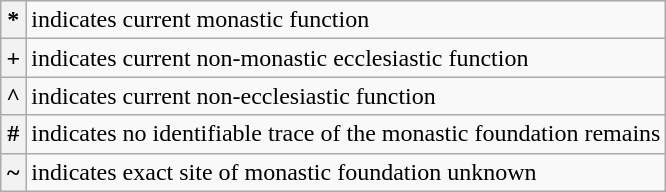<table class="wikitable">
<tr>
<th>*</th>
<td>indicates current monastic function</td>
</tr>
<tr>
<th>+</th>
<td>indicates current non-monastic ecclesiastic function</td>
</tr>
<tr>
<th>^</th>
<td>indicates current non-ecclesiastic function</td>
</tr>
<tr>
<th>#</th>
<td>indicates no identifiable trace of the monastic foundation remains</td>
</tr>
<tr>
<th>~</th>
<td>indicates exact site of monastic foundation unknown</td>
</tr>
</table>
